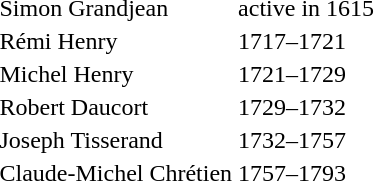<table>
<tr>
<td>Simon Grandjean</td>
<td>active in 1615</td>
</tr>
<tr>
<td>Rémi Henry</td>
<td>1717–1721</td>
</tr>
<tr>
<td>Michel Henry</td>
<td>1721–1729</td>
</tr>
<tr>
<td>Robert Daucort</td>
<td>1729–1732</td>
</tr>
<tr>
<td>Joseph Tisserand</td>
<td>1732–1757</td>
</tr>
<tr>
<td>Claude-Michel Chrétien</td>
<td>1757–1793</td>
</tr>
</table>
